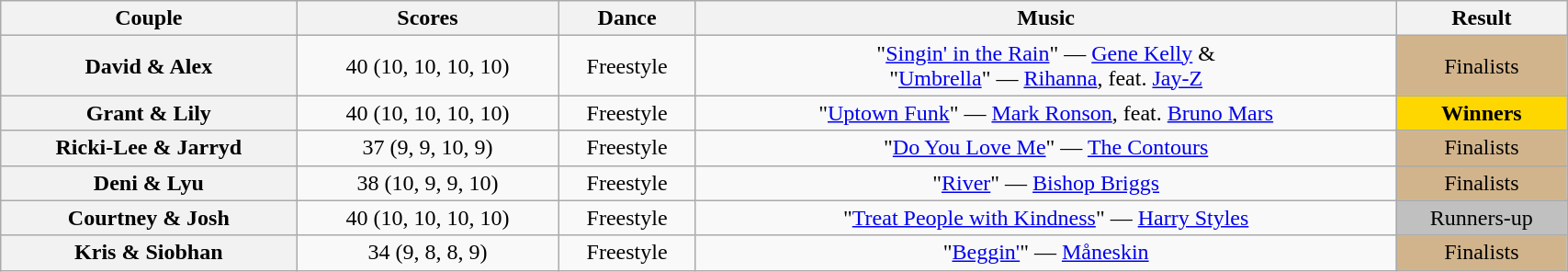<table class="wikitable sortable" style="text-align:center; width: 90%">
<tr>
<th scope="col">Couple</th>
<th scope="col">Scores</th>
<th scope="col" class="unsortable">Dance</th>
<th scope="col" class="unsortable">Music</th>
<th scope="col" class="unsortable">Result</th>
</tr>
<tr>
<th scope="row">David & Alex</th>
<td>40 (10, 10, 10, 10)</td>
<td>Freestyle</td>
<td>"<a href='#'>Singin' in the Rain</a>" — <a href='#'>Gene Kelly</a> &<br>"<a href='#'>Umbrella</a>" — <a href='#'>Rihanna</a>, feat. <a href='#'>Jay-Z</a></td>
<td bgcolor="tan">Finalists</td>
</tr>
<tr>
<th scope="row">Grant & Lily</th>
<td>40 (10, 10, 10, 10)</td>
<td>Freestyle</td>
<td>"<a href='#'>Uptown Funk</a>" — <a href='#'>Mark Ronson</a>, feat. <a href='#'>Bruno Mars</a></td>
<td bgcolor="gold"><strong>Winners</strong></td>
</tr>
<tr>
<th scope="row">Ricki-Lee & Jarryd</th>
<td>37 (9, 9, 10, 9)</td>
<td>Freestyle</td>
<td>"<a href='#'>Do You Love Me</a>" — <a href='#'>The Contours</a></td>
<td bgcolor="tan">Finalists</td>
</tr>
<tr>
<th scope="row">Deni & Lyu</th>
<td>38 (10, 9, 9, 10)</td>
<td>Freestyle</td>
<td>"<a href='#'>River</a>" — <a href='#'>Bishop Briggs</a></td>
<td bgcolor="tan">Finalists</td>
</tr>
<tr>
<th scope="row">Courtney & Josh</th>
<td>40 (10, 10, 10, 10)</td>
<td>Freestyle</td>
<td>"<a href='#'>Treat People with Kindness</a>" — <a href='#'>Harry Styles</a></td>
<td bgcolor="silver">Runners-up</td>
</tr>
<tr>
<th scope="row">Kris & Siobhan</th>
<td>34 (9, 8, 8, 9)</td>
<td>Freestyle</td>
<td>"<a href='#'>Beggin'</a>" — <a href='#'>Måneskin</a></td>
<td bgcolor="tan">Finalists</td>
</tr>
</table>
